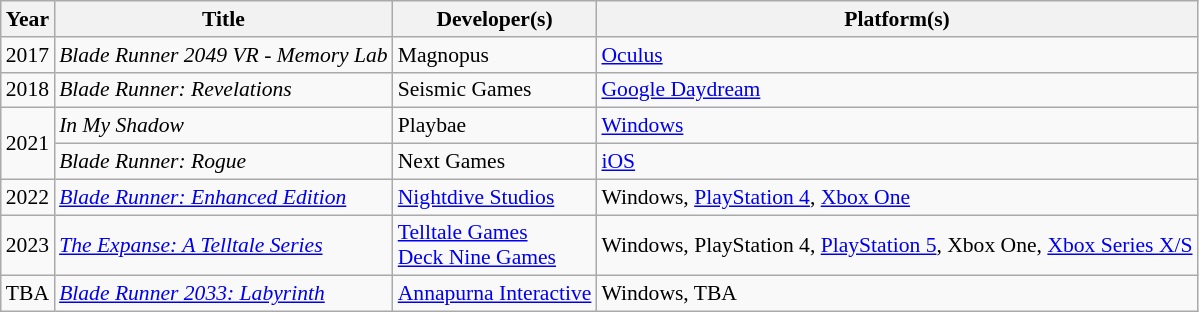<table class="wikitable" style="font-size:90%;">
<tr>
<th>Year</th>
<th>Title</th>
<th>Developer(s)</th>
<th>Platform(s)</th>
</tr>
<tr>
<td>2017</td>
<td><em>Blade Runner 2049 VR - Memory Lab</em></td>
<td>Magnopus</td>
<td><a href='#'>Oculus</a></td>
</tr>
<tr>
<td>2018</td>
<td><em>Blade Runner: Revelations</em></td>
<td>Seismic Games</td>
<td><a href='#'>Google Daydream</a></td>
</tr>
<tr>
<td rowspan="2">2021</td>
<td><em>In My Shadow</em></td>
<td>Playbae</td>
<td><a href='#'>Windows</a></td>
</tr>
<tr>
<td><em>Blade Runner: Rogue</em></td>
<td>Next Games</td>
<td><a href='#'>iOS</a></td>
</tr>
<tr>
<td>2022</td>
<td><em><a href='#'>Blade Runner: Enhanced Edition</a></em></td>
<td><a href='#'>Nightdive Studios</a></td>
<td>Windows, <a href='#'>PlayStation 4</a>, <a href='#'>Xbox One</a></td>
</tr>
<tr>
<td>2023</td>
<td><em><a href='#'>The Expanse: A Telltale Series</a></em></td>
<td><a href='#'>Telltale Games</a><br><a href='#'>Deck Nine Games</a></td>
<td>Windows, PlayStation 4, <a href='#'>PlayStation 5</a>, Xbox One, <a href='#'>Xbox Series X/S</a></td>
</tr>
<tr>
<td>TBA</td>
<td><em><a href='#'>Blade Runner 2033: Labyrinth</a></em></td>
<td><a href='#'>Annapurna Interactive</a></td>
<td>Windows, TBA</td>
</tr>
</table>
